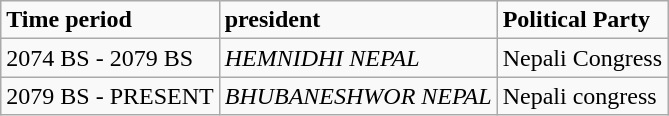<table class="wikitable">
<tr>
<td><strong>Time period</strong></td>
<td><strong>president</strong></td>
<td><strong>Political Party</strong></td>
</tr>
<tr>
<td>2074 BS - 2079 BS</td>
<td><em>HEMNIDHI NEPAL</em></td>
<td>Nepali Congress</td>
</tr>
<tr>
<td>2079 BS - PRESENT</td>
<td><em>BHUBANESHWOR NEPAL</em></td>
<td>Nepali congress</td>
</tr>
</table>
